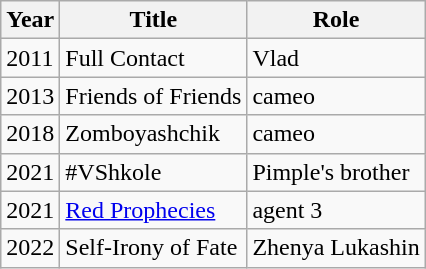<table class="wikitable sortable">
<tr>
<th>Year</th>
<th>Title</th>
<th>Role</th>
</tr>
<tr>
<td>2011</td>
<td>Full Contact</td>
<td>Vlad</td>
</tr>
<tr>
<td>2013</td>
<td>Friends of Friends</td>
<td>cameo</td>
</tr>
<tr>
<td>2018</td>
<td>Zomboyashchik</td>
<td>cameo</td>
</tr>
<tr>
<td>2021</td>
<td>#VShkole</td>
<td>Pimple's brother</td>
</tr>
<tr>
<td>2021</td>
<td><a href='#'>Red Prophecies</a></td>
<td>agent 3</td>
</tr>
<tr>
<td>2022</td>
<td>Self-Irony of Fate</td>
<td>Zhenya Lukashin</td>
</tr>
</table>
